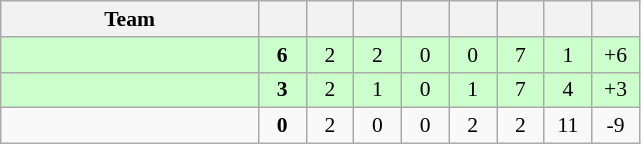<table class="wikitable" style="text-align: center; font-size: 90%;">
<tr>
<th width="165">Team</th>
<th width="25"></th>
<th width="25"></th>
<th width="25"></th>
<th width="25"></th>
<th width="25"></th>
<th width="25"></th>
<th width="25"></th>
<th width="25"></th>
</tr>
<tr bgcolor=#ccffcc>
<td align=left></td>
<td><strong>6</strong></td>
<td>2</td>
<td>2</td>
<td>0</td>
<td>0</td>
<td>7</td>
<td>1</td>
<td>+6</td>
</tr>
<tr bgcolor=#ccffcc>
<td align=left></td>
<td><strong>3</strong></td>
<td>2</td>
<td>1</td>
<td>0</td>
<td>1</td>
<td>7</td>
<td>4</td>
<td>+3</td>
</tr>
<tr>
<td align=left></td>
<td><strong>0</strong></td>
<td>2</td>
<td>0</td>
<td>0</td>
<td>2</td>
<td>2</td>
<td>11</td>
<td>-9</td>
</tr>
</table>
